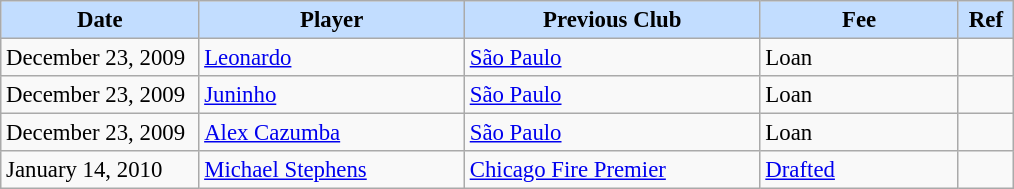<table class="wikitable" style="text-align:left; font-size:95%;">
<tr>
<th style="background:#c2ddff; width:125px;">Date</th>
<th style="background:#c2ddff; width:170px;">Player</th>
<th style="background:#c2ddff; width:190px;">Previous Club</th>
<th style="background:#c2ddff; width:125px;">Fee</th>
<th style="background:#c2ddff; width:30px;">Ref</th>
</tr>
<tr>
<td>December 23, 2009</td>
<td> <a href='#'>Leonardo</a></td>
<td> <a href='#'>São Paulo</a></td>
<td>Loan</td>
<td></td>
</tr>
<tr>
<td>December 23, 2009</td>
<td> <a href='#'>Juninho</a></td>
<td> <a href='#'>São Paulo</a></td>
<td>Loan</td>
<td></td>
</tr>
<tr>
<td>December 23, 2009</td>
<td> <a href='#'>Alex Cazumba</a></td>
<td> <a href='#'>São Paulo</a></td>
<td>Loan</td>
<td></td>
</tr>
<tr>
<td>January 14, 2010</td>
<td> <a href='#'>Michael Stephens</a></td>
<td> <a href='#'>Chicago Fire Premier</a></td>
<td><a href='#'>Drafted</a></td>
<td></td>
</tr>
</table>
